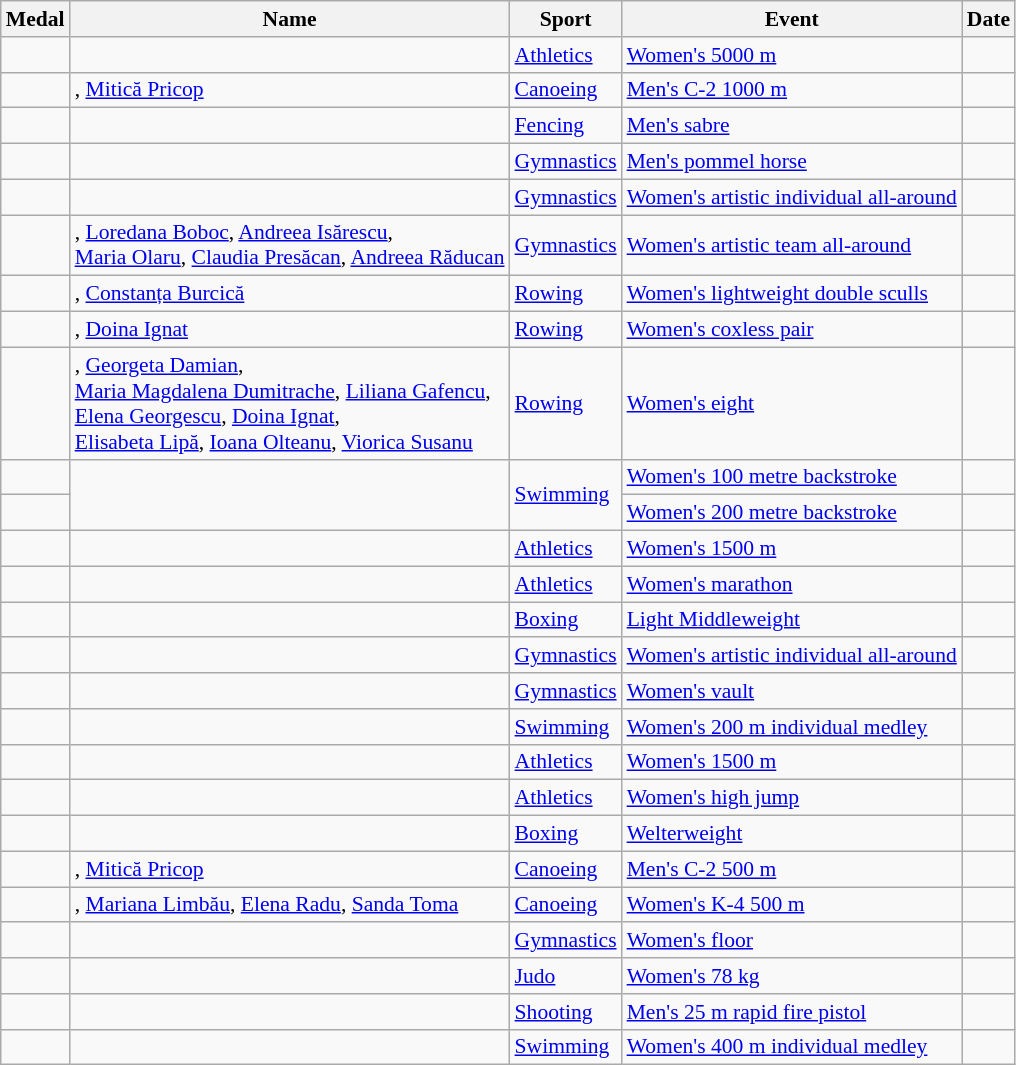<table class="wikitable sortable" style="font-size:90%">
<tr>
<th>Medal</th>
<th>Name</th>
<th>Sport</th>
<th>Event</th>
<th>Date</th>
</tr>
<tr>
<td></td>
<td></td>
<td><a href='#'>Athletics</a></td>
<td><a href='#'>Women's 5000 m</a></td>
<td></td>
</tr>
<tr>
<td></td>
<td>, <a href='#'>Mitică Pricop</a></td>
<td><a href='#'>Canoeing</a></td>
<td><a href='#'>Men's C-2 1000 m</a></td>
<td></td>
</tr>
<tr>
<td></td>
<td></td>
<td><a href='#'>Fencing</a></td>
<td><a href='#'>Men's sabre</a></td>
<td></td>
</tr>
<tr>
<td></td>
<td></td>
<td><a href='#'>Gymnastics</a></td>
<td><a href='#'>Men's pommel horse</a></td>
<td></td>
</tr>
<tr>
<td></td>
<td></td>
<td><a href='#'>Gymnastics</a></td>
<td><a href='#'>Women's artistic individual all-around</a></td>
<td></td>
</tr>
<tr>
<td></td>
<td>, <a href='#'>Loredana Boboc</a>, <a href='#'>Andreea Isărescu</a>,<br><a href='#'>Maria Olaru</a>, <a href='#'>Claudia Presăcan</a>, <a href='#'>Andreea Răducan</a></td>
<td><a href='#'>Gymnastics</a></td>
<td><a href='#'>Women's artistic team all-around</a></td>
<td></td>
</tr>
<tr>
<td></td>
<td>, <a href='#'>Constanța Burcică</a></td>
<td><a href='#'>Rowing</a></td>
<td><a href='#'>Women's lightweight double sculls</a></td>
<td></td>
</tr>
<tr>
<td></td>
<td>, <a href='#'>Doina Ignat</a></td>
<td><a href='#'>Rowing</a></td>
<td><a href='#'>Women's coxless pair</a></td>
<td></td>
</tr>
<tr>
<td></td>
<td>, <a href='#'>Georgeta Damian</a>,<br><a href='#'>Maria Magdalena Dumitrache</a>, <a href='#'>Liliana Gafencu</a>,<br><a href='#'>Elena Georgescu</a>, <a href='#'>Doina Ignat</a>,<br><a href='#'>Elisabeta Lipă</a>, <a href='#'>Ioana Olteanu</a>, <a href='#'>Viorica Susanu</a></td>
<td><a href='#'>Rowing</a></td>
<td><a href='#'>Women's eight</a></td>
<td></td>
</tr>
<tr>
<td></td>
<td rowspan=2></td>
<td rowspan=2><a href='#'>Swimming</a></td>
<td><a href='#'>Women's 100 metre backstroke</a></td>
<td></td>
</tr>
<tr>
<td></td>
<td><a href='#'>Women's 200 metre backstroke</a></td>
<td></td>
</tr>
<tr>
<td></td>
<td></td>
<td><a href='#'>Athletics</a></td>
<td><a href='#'>Women's 1500 m</a></td>
<td></td>
</tr>
<tr>
<td></td>
<td></td>
<td><a href='#'>Athletics</a></td>
<td><a href='#'>Women's marathon</a></td>
<td></td>
</tr>
<tr>
<td></td>
<td></td>
<td><a href='#'>Boxing</a></td>
<td><a href='#'>Light Middleweight</a></td>
<td></td>
</tr>
<tr>
<td></td>
<td></td>
<td><a href='#'>Gymnastics</a></td>
<td><a href='#'>Women's artistic individual all-around</a></td>
<td></td>
</tr>
<tr>
<td></td>
<td></td>
<td><a href='#'>Gymnastics</a></td>
<td><a href='#'>Women's vault</a></td>
<td></td>
</tr>
<tr>
<td></td>
<td></td>
<td><a href='#'>Swimming</a></td>
<td><a href='#'>Women's 200 m individual medley</a></td>
<td></td>
</tr>
<tr>
<td></td>
<td></td>
<td><a href='#'>Athletics</a></td>
<td><a href='#'>Women's 1500 m</a></td>
<td></td>
</tr>
<tr>
<td></td>
<td></td>
<td><a href='#'>Athletics</a></td>
<td><a href='#'>Women's high jump</a></td>
<td></td>
</tr>
<tr>
<td></td>
<td></td>
<td><a href='#'>Boxing</a></td>
<td><a href='#'>Welterweight</a></td>
<td></td>
</tr>
<tr>
<td></td>
<td>, <a href='#'>Mitică Pricop</a></td>
<td><a href='#'>Canoeing</a></td>
<td><a href='#'>Men's C-2 500 m</a></td>
<td></td>
</tr>
<tr>
<td></td>
<td>, <a href='#'>Mariana Limbău</a>, <a href='#'>Elena Radu</a>, <a href='#'>Sanda Toma</a></td>
<td><a href='#'>Canoeing</a></td>
<td><a href='#'>Women's K-4 500 m</a></td>
<td></td>
</tr>
<tr>
<td></td>
<td></td>
<td><a href='#'>Gymnastics</a></td>
<td><a href='#'>Women's floor</a></td>
<td></td>
</tr>
<tr>
<td></td>
<td></td>
<td><a href='#'>Judo</a></td>
<td><a href='#'>Women's 78 kg</a></td>
<td></td>
</tr>
<tr>
<td></td>
<td></td>
<td><a href='#'>Shooting</a></td>
<td><a href='#'>Men's 25 m rapid fire pistol</a></td>
<td></td>
</tr>
<tr>
<td></td>
<td></td>
<td><a href='#'>Swimming</a></td>
<td><a href='#'>Women's 400 m individual medley</a></td>
<td></td>
</tr>
</table>
